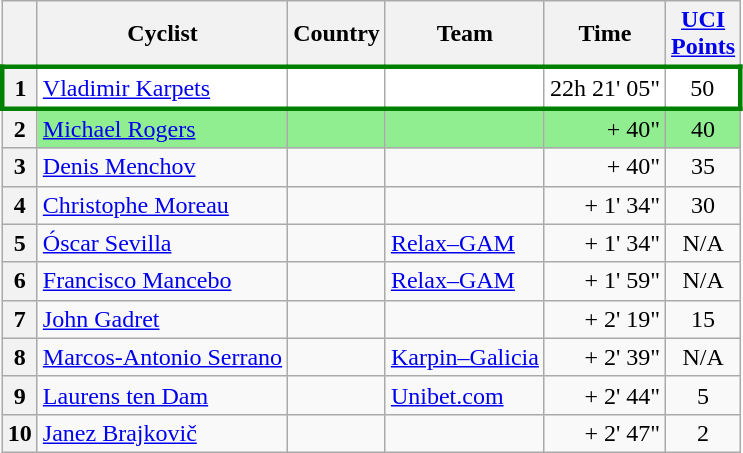<table class="wikitable">
<tr>
<th></th>
<th>Cyclist</th>
<th>Country</th>
<th>Team</th>
<th>Time</th>
<th><a href='#'>UCI<br>Points</a></th>
</tr>
<tr style="background:white; border:3px solid green;">
<th>1</th>
<td><a href='#'>Vladimir Karpets</a></td>
<td></td>
<td></td>
<td align="right">22h 21' 05"</td>
<td align="center">50</td>
</tr>
<tr bgcolor=lightgreen>
<th>2</th>
<td><a href='#'>Michael Rogers</a></td>
<td></td>
<td></td>
<td align="right">+ 40"</td>
<td align="center">40</td>
</tr>
<tr>
<th>3</th>
<td><a href='#'>Denis Menchov</a></td>
<td></td>
<td></td>
<td align="right">+ 40"</td>
<td align="center">35</td>
</tr>
<tr>
<th>4</th>
<td><a href='#'>Christophe Moreau</a></td>
<td></td>
<td></td>
<td align="right">+ 1' 34"</td>
<td align="center">30</td>
</tr>
<tr>
<th>5</th>
<td><a href='#'>Óscar Sevilla</a></td>
<td></td>
<td><a href='#'>Relax–GAM</a></td>
<td align="right">+ 1' 34"</td>
<td align="center">N/A</td>
</tr>
<tr>
<th>6</th>
<td><a href='#'>Francisco Mancebo</a></td>
<td></td>
<td><a href='#'>Relax–GAM</a></td>
<td align="right">+ 1' 59"</td>
<td align="center">N/A</td>
</tr>
<tr>
<th>7</th>
<td><a href='#'>John Gadret</a></td>
<td></td>
<td></td>
<td align="right">+ 2' 19"</td>
<td align="center">15</td>
</tr>
<tr>
<th>8</th>
<td><a href='#'>Marcos-Antonio Serrano</a></td>
<td></td>
<td><a href='#'>Karpin–Galicia</a></td>
<td align="right">+ 2' 39"</td>
<td align="center">N/A</td>
</tr>
<tr>
<th>9</th>
<td><a href='#'>Laurens ten Dam</a></td>
<td></td>
<td><a href='#'>Unibet.com</a></td>
<td align="right">+ 2' 44"</td>
<td align="center">5</td>
</tr>
<tr>
<th>10</th>
<td><a href='#'>Janez Brajkovič</a></td>
<td></td>
<td></td>
<td align="right">+ 2' 47"</td>
<td align="center">2</td>
</tr>
</table>
